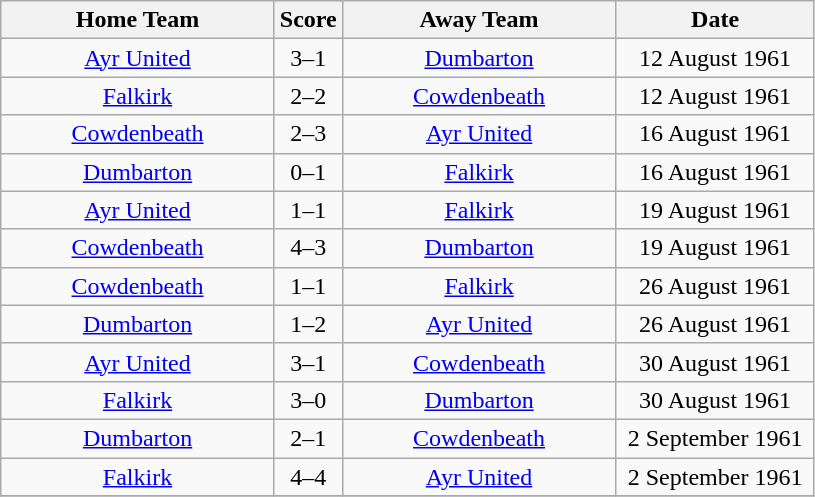<table class="wikitable" style="text-align:center;">
<tr>
<th width=175>Home Team</th>
<th width=20>Score</th>
<th width=175>Away Team</th>
<th width= 125>Date</th>
</tr>
<tr>
<td><a href='#'>Ayr United</a></td>
<td>3–1</td>
<td><a href='#'>Dumbarton</a></td>
<td>12 August 1961</td>
</tr>
<tr>
<td><a href='#'>Falkirk</a></td>
<td>2–2</td>
<td><a href='#'>Cowdenbeath</a></td>
<td>12 August 1961</td>
</tr>
<tr>
<td><a href='#'>Cowdenbeath</a></td>
<td>2–3</td>
<td><a href='#'>Ayr United</a></td>
<td>16 August 1961</td>
</tr>
<tr>
<td><a href='#'>Dumbarton</a></td>
<td>0–1</td>
<td><a href='#'>Falkirk</a></td>
<td>16 August 1961</td>
</tr>
<tr>
<td><a href='#'>Ayr United</a></td>
<td>1–1</td>
<td><a href='#'>Falkirk</a></td>
<td>19 August 1961</td>
</tr>
<tr>
<td><a href='#'>Cowdenbeath</a></td>
<td>4–3</td>
<td><a href='#'>Dumbarton</a></td>
<td>19 August 1961</td>
</tr>
<tr>
<td><a href='#'>Cowdenbeath</a></td>
<td>1–1</td>
<td><a href='#'>Falkirk</a></td>
<td>26 August 1961</td>
</tr>
<tr>
<td><a href='#'>Dumbarton</a></td>
<td>1–2</td>
<td><a href='#'>Ayr United</a></td>
<td>26 August 1961</td>
</tr>
<tr>
<td><a href='#'>Ayr United</a></td>
<td>3–1</td>
<td><a href='#'>Cowdenbeath</a></td>
<td>30 August 1961</td>
</tr>
<tr>
<td><a href='#'>Falkirk</a></td>
<td>3–0</td>
<td><a href='#'>Dumbarton</a></td>
<td>30 August 1961</td>
</tr>
<tr>
<td><a href='#'>Dumbarton</a></td>
<td>2–1</td>
<td><a href='#'>Cowdenbeath</a></td>
<td>2 September 1961</td>
</tr>
<tr>
<td><a href='#'>Falkirk</a></td>
<td>4–4</td>
<td><a href='#'>Ayr United</a></td>
<td>2 September 1961</td>
</tr>
<tr>
</tr>
</table>
